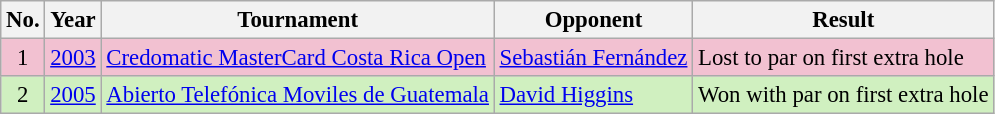<table class="wikitable" style="font-size:95%;">
<tr>
<th>No.</th>
<th>Year</th>
<th>Tournament</th>
<th>Opponent</th>
<th>Result</th>
</tr>
<tr style="background:#F2C1D1;">
<td align=center>1</td>
<td><a href='#'>2003</a></td>
<td><a href='#'>Credomatic MasterCard Costa Rica Open</a></td>
<td> <a href='#'>Sebastián Fernández</a></td>
<td>Lost to par on first extra hole</td>
</tr>
<tr style="background:#D0F0C0;">
<td align=center>2</td>
<td><a href='#'>2005</a></td>
<td><a href='#'>Abierto Telefónica Moviles de Guatemala</a></td>
<td> <a href='#'>David Higgins</a></td>
<td>Won with par on first extra hole</td>
</tr>
</table>
